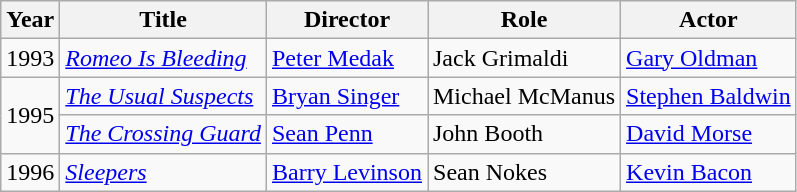<table class="wikitable">
<tr>
<th>Year</th>
<th>Title</th>
<th>Director</th>
<th>Role</th>
<th>Actor</th>
</tr>
<tr>
<td>1993</td>
<td><em><a href='#'>Romeo Is Bleeding</a></em></td>
<td><a href='#'>Peter Medak</a></td>
<td>Jack Grimaldi</td>
<td><a href='#'>Gary Oldman</a></td>
</tr>
<tr>
<td rowspan="2">1995</td>
<td><em><a href='#'>The Usual Suspects</a></em></td>
<td><a href='#'>Bryan Singer</a></td>
<td>Michael McManus</td>
<td><a href='#'>Stephen Baldwin</a></td>
</tr>
<tr>
<td><em><a href='#'>The Crossing Guard</a></em></td>
<td><a href='#'>Sean Penn</a></td>
<td>John Booth</td>
<td><a href='#'>David Morse</a></td>
</tr>
<tr>
<td>1996</td>
<td><em><a href='#'>Sleepers</a></em></td>
<td><a href='#'>Barry Levinson</a></td>
<td>Sean Nokes</td>
<td><a href='#'>Kevin Bacon</a></td>
</tr>
</table>
